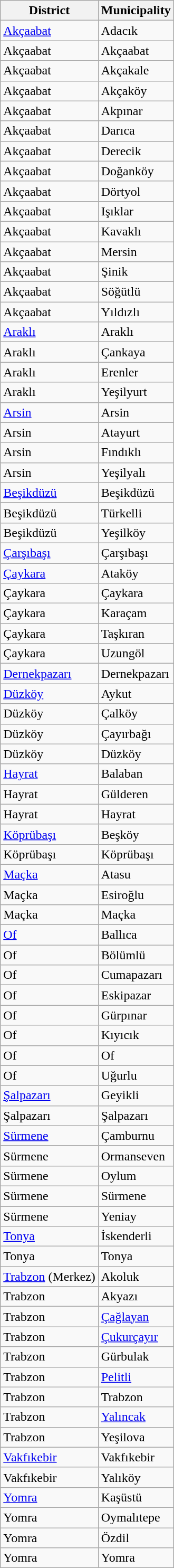<table class="sortable wikitable">
<tr>
<th>District</th>
<th>Municipality</th>
</tr>
<tr>
<td><a href='#'>Akçaabat</a></td>
<td>Adacık</td>
</tr>
<tr>
<td>Akçaabat</td>
<td>Akçaabat</td>
</tr>
<tr>
<td>Akçaabat</td>
<td>Akçakale</td>
</tr>
<tr>
<td>Akçaabat</td>
<td>Akçaköy</td>
</tr>
<tr>
<td>Akçaabat</td>
<td>Akpınar</td>
</tr>
<tr>
<td>Akçaabat</td>
<td>Darıca</td>
</tr>
<tr>
<td>Akçaabat</td>
<td>Derecik</td>
</tr>
<tr>
<td>Akçaabat</td>
<td>Doğanköy</td>
</tr>
<tr>
<td>Akçaabat</td>
<td>Dörtyol</td>
</tr>
<tr>
<td>Akçaabat</td>
<td>Işıklar</td>
</tr>
<tr>
<td>Akçaabat</td>
<td>Kavaklı</td>
</tr>
<tr>
<td>Akçaabat</td>
<td>Mersin</td>
</tr>
<tr>
<td>Akçaabat</td>
<td>Şinik</td>
</tr>
<tr>
<td>Akçaabat</td>
<td>Söğütlü</td>
</tr>
<tr>
<td>Akçaabat</td>
<td>Yıldızlı</td>
</tr>
<tr>
<td><a href='#'>Araklı</a></td>
<td>Araklı</td>
</tr>
<tr>
<td>Araklı</td>
<td>Çankaya</td>
</tr>
<tr>
<td>Araklı</td>
<td>Erenler</td>
</tr>
<tr>
<td>Araklı</td>
<td>Yeşilyurt</td>
</tr>
<tr>
<td><a href='#'>Arsin</a></td>
<td>Arsin</td>
</tr>
<tr>
<td>Arsin</td>
<td>Atayurt</td>
</tr>
<tr>
<td>Arsin</td>
<td>Fındıklı</td>
</tr>
<tr>
<td>Arsin</td>
<td>Yeşilyalı</td>
</tr>
<tr>
<td><a href='#'>Beşikdüzü</a></td>
<td>Beşikdüzü</td>
</tr>
<tr>
<td>Beşikdüzü</td>
<td>Türkelli</td>
</tr>
<tr>
<td>Beşikdüzü</td>
<td>Yeşilköy</td>
</tr>
<tr>
<td><a href='#'>Çarşıbaşı</a></td>
<td>Çarşıbaşı</td>
</tr>
<tr>
<td><a href='#'>Çaykara</a></td>
<td>Ataköy</td>
</tr>
<tr>
<td>Çaykara</td>
<td>Çaykara</td>
</tr>
<tr>
<td>Çaykara</td>
<td>Karaçam</td>
</tr>
<tr>
<td>Çaykara</td>
<td>Taşkıran</td>
</tr>
<tr>
<td>Çaykara</td>
<td>Uzungöl</td>
</tr>
<tr>
<td><a href='#'>Dernekpazarı</a></td>
<td>Dernekpazarı</td>
</tr>
<tr>
<td><a href='#'>Düzköy</a></td>
<td>Aykut</td>
</tr>
<tr>
<td>Düzköy</td>
<td>Çalköy</td>
</tr>
<tr>
<td>Düzköy</td>
<td>Çayırbağı</td>
</tr>
<tr>
<td>Düzköy</td>
<td>Düzköy</td>
</tr>
<tr>
<td><a href='#'>Hayrat</a></td>
<td>Balaban</td>
</tr>
<tr>
<td>Hayrat</td>
<td>Gülderen</td>
</tr>
<tr>
<td>Hayrat</td>
<td>Hayrat</td>
</tr>
<tr>
<td><a href='#'>Köprübaşı</a></td>
<td>Beşköy</td>
</tr>
<tr>
<td>Köprübaşı</td>
<td>Köprübaşı</td>
</tr>
<tr>
<td><a href='#'>Maçka</a></td>
<td>Atasu</td>
</tr>
<tr>
<td>Maçka</td>
<td>Esiroğlu</td>
</tr>
<tr>
<td>Maçka</td>
<td>Maçka</td>
</tr>
<tr>
<td><a href='#'>Of</a></td>
<td>Ballıca</td>
</tr>
<tr>
<td>Of</td>
<td>Bölümlü</td>
</tr>
<tr>
<td>Of</td>
<td>Cumapazarı</td>
</tr>
<tr>
<td>Of</td>
<td>Eskipazar</td>
</tr>
<tr>
<td>Of</td>
<td>Gürpınar</td>
</tr>
<tr>
<td>Of</td>
<td>Kıyıcık</td>
</tr>
<tr>
<td>Of</td>
<td>Of</td>
</tr>
<tr>
<td>Of</td>
<td>Uğurlu</td>
</tr>
<tr>
<td><a href='#'>Şalpazarı</a></td>
<td>Geyikli</td>
</tr>
<tr>
<td>Şalpazarı</td>
<td>Şalpazarı</td>
</tr>
<tr>
<td><a href='#'>Sürmene</a></td>
<td>Çamburnu</td>
</tr>
<tr>
<td>Sürmene</td>
<td>Ormanseven</td>
</tr>
<tr>
<td>Sürmene</td>
<td>Oylum</td>
</tr>
<tr>
<td>Sürmene</td>
<td>Sürmene</td>
</tr>
<tr>
<td>Sürmene</td>
<td>Yeniay</td>
</tr>
<tr>
<td><a href='#'>Tonya</a></td>
<td>İskenderli</td>
</tr>
<tr>
<td>Tonya</td>
<td>Tonya</td>
</tr>
<tr>
<td><a href='#'>Trabzon</a> (Merkez)</td>
<td>Akoluk</td>
</tr>
<tr>
<td>Trabzon</td>
<td>Akyazı</td>
</tr>
<tr>
<td>Trabzon</td>
<td><a href='#'>Çağlayan</a></td>
</tr>
<tr>
<td>Trabzon</td>
<td><a href='#'>Çukurçayır</a></td>
</tr>
<tr>
<td>Trabzon</td>
<td>Gürbulak</td>
</tr>
<tr>
<td>Trabzon</td>
<td><a href='#'>Pelitli</a></td>
</tr>
<tr>
<td>Trabzon</td>
<td>Trabzon</td>
</tr>
<tr>
<td>Trabzon</td>
<td><a href='#'>Yalıncak</a></td>
</tr>
<tr>
<td>Trabzon</td>
<td>Yeşilova</td>
</tr>
<tr>
<td><a href='#'>Vakfıkebir</a></td>
<td>Vakfıkebir</td>
</tr>
<tr>
<td>Vakfıkebir</td>
<td>Yalıköy</td>
</tr>
<tr>
<td><a href='#'>Yomra</a></td>
<td>Kaşüstü</td>
</tr>
<tr>
<td>Yomra</td>
<td>Oymalıtepe</td>
</tr>
<tr>
<td>Yomra</td>
<td>Özdil</td>
</tr>
<tr>
<td>Yomra</td>
<td>Yomra</td>
</tr>
</table>
